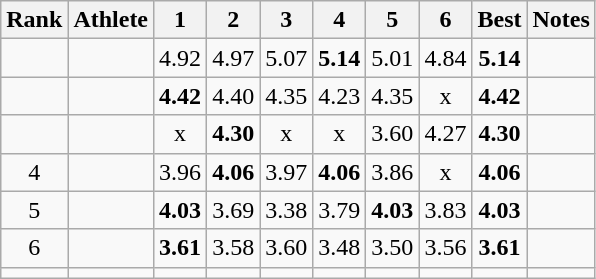<table class="wikitable sortable" style="text-align:center">
<tr>
<th>Rank</th>
<th>Athlete</th>
<th>1</th>
<th>2</th>
<th>3</th>
<th>4</th>
<th>5</th>
<th>6</th>
<th>Best</th>
<th>Notes</th>
</tr>
<tr>
<td></td>
<td style="text-align:left"></td>
<td>4.92</td>
<td>4.97</td>
<td>5.07</td>
<td><strong>5.14</strong></td>
<td>5.01</td>
<td>4.84</td>
<td><strong>5.14</strong></td>
<td></td>
</tr>
<tr>
<td></td>
<td style="text-align:left"></td>
<td><strong>4.42</strong></td>
<td>4.40</td>
<td>4.35</td>
<td>4.23</td>
<td>4.35</td>
<td>x</td>
<td><strong>4.42</strong></td>
<td></td>
</tr>
<tr>
<td></td>
<td style="text-align:left"></td>
<td>x</td>
<td><strong>4.30</strong></td>
<td>x</td>
<td>x</td>
<td>3.60</td>
<td>4.27</td>
<td><strong>4.30</strong></td>
<td></td>
</tr>
<tr>
<td>4</td>
<td style="text-align:left"></td>
<td>3.96</td>
<td><strong>4.06</strong></td>
<td>3.97</td>
<td><strong>4.06</strong></td>
<td>3.86</td>
<td>x</td>
<td><strong>4.06</strong></td>
<td></td>
</tr>
<tr>
<td>5</td>
<td style="text-align:left"></td>
<td><strong>4.03</strong></td>
<td>3.69</td>
<td>3.38</td>
<td>3.79</td>
<td><strong>4.03</strong></td>
<td>3.83</td>
<td><strong>4.03</strong></td>
<td></td>
</tr>
<tr>
<td>6</td>
<td style="text-align:left"></td>
<td><strong>3.61</strong></td>
<td>3.58</td>
<td>3.60</td>
<td>3.48</td>
<td>3.50</td>
<td>3.56</td>
<td><strong>3.61</strong></td>
<td></td>
</tr>
<tr>
<td></td>
<td style="text-align:left"></td>
<td></td>
<td></td>
<td></td>
<td></td>
<td></td>
<td></td>
<td></td>
<td></td>
</tr>
</table>
